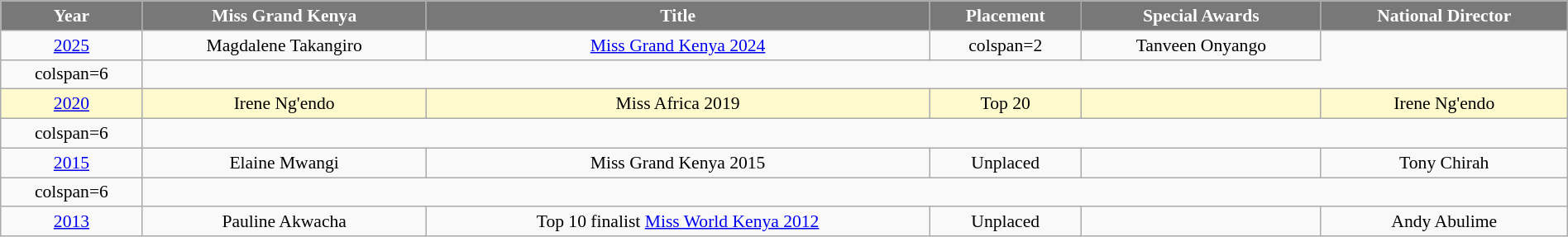<table class="wikitable" style="font-size: 90%; text-align:center; width:100%">
<tr>
<th style="background-color:#787878;color:#FFFFFF;">Year</th>
<th style="background-color:#787878;color:#FFFFFF;">Miss Grand Kenya</th>
<th style="background-color:#787878;color:#FFFFFF;">Title</th>
<th style="background-color:#787878;color:#FFFFFF;">Placement</th>
<th style="background-color:#787878;color:#FFFFFF;">Special Awards</th>
<th style="background-color:#787878;color:#FFFFFF;">National Director</th>
</tr>
<tr>
<td><a href='#'>2025</a></td>
<td>Magdalene Takangiro</td>
<td><a href='#'>Miss Grand Kenya 2024</a></td>
<td>colspan=2 </td>
<td>Tanveen Onyango</td>
</tr>
<tr>
<td>colspan=6 </td>
</tr>
<tr bgcolor=#FFFACD>
<td><a href='#'>2020</a></td>
<td>Irene Ng'endo</td>
<td>Miss Africa 2019</td>
<td>Top 20</td>
<td></td>
<td>Irene Ng'endo</td>
</tr>
<tr>
<td>colspan=6 </td>
</tr>
<tr>
<td><a href='#'>2015</a></td>
<td>Elaine Mwangi</td>
<td>Miss Grand Kenya 2015</td>
<td>Unplaced</td>
<td></td>
<td>Tony Chirah</td>
</tr>
<tr>
<td>colspan=6 </td>
</tr>
<tr>
<td><a href='#'>2013</a></td>
<td>Pauline Akwacha</td>
<td>Top 10 finalist <a href='#'>Miss World Kenya 2012</a></td>
<td>Unplaced</td>
<td></td>
<td>Andy Abulime</td>
</tr>
</table>
